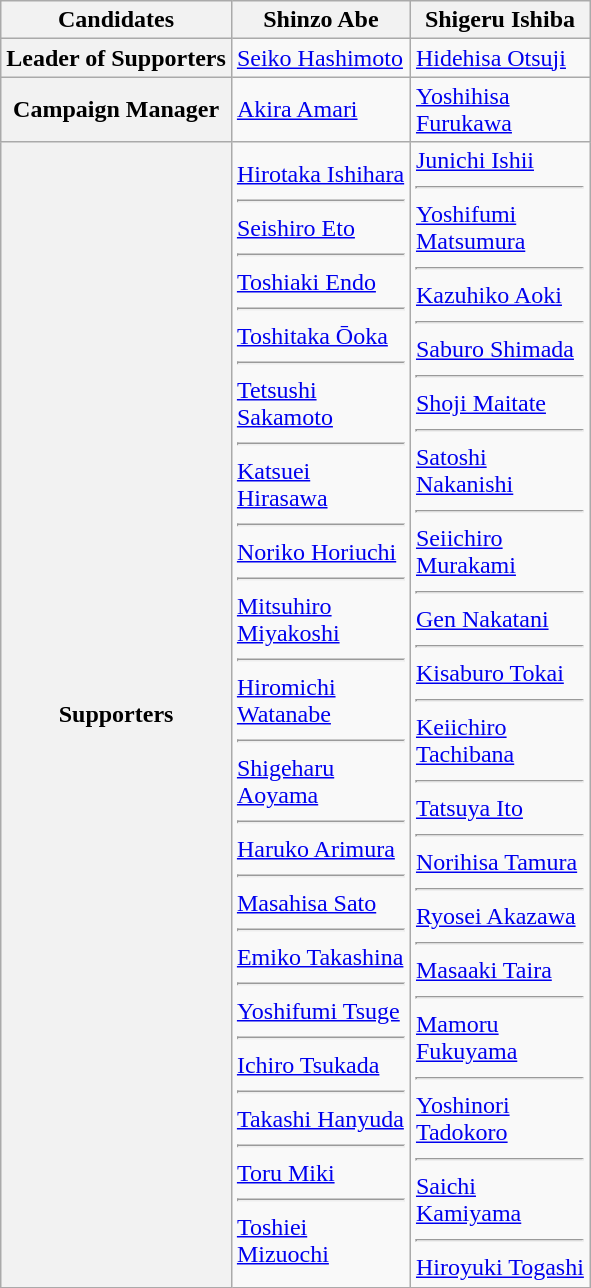<table class="wikitable">
<tr>
<th>Candidates</th>
<th style="width:7em;">Shinzo Abe</th>
<th style="width:7em;">Shigeru Ishiba</th>
</tr>
<tr>
<th>Leader of Supporters</th>
<td><a href='#'>Seiko Hashimoto</a></td>
<td><a href='#'>Hidehisa Otsuji</a></td>
</tr>
<tr>
<th>Campaign Manager</th>
<td><a href='#'>Akira Amari</a></td>
<td><a href='#'>Yoshihisa Furukawa</a></td>
</tr>
<tr>
<th>Supporters</th>
<td><a href='#'>Hirotaka Ishihara</a><hr><a href='#'>Seishiro Eto</a><hr><a href='#'>Toshiaki Endo</a><hr><a href='#'>Toshitaka Ōoka</a><hr><a href='#'>Tetsushi Sakamoto</a><hr><a href='#'>Katsuei Hirasawa</a><hr><a href='#'>Noriko Horiuchi</a><hr><a href='#'>Mitsuhiro Miyakoshi</a><hr><a href='#'>Hiromichi Watanabe</a><hr><a href='#'>Shigeharu Aoyama</a><hr><a href='#'>Haruko Arimura</a><hr><a href='#'>Masahisa Sato</a><hr><a href='#'>Emiko Takashina</a><hr><a href='#'>Yoshifumi Tsuge</a><hr><a href='#'>Ichiro Tsukada</a><hr><a href='#'>Takashi Hanyuda</a><hr><a href='#'>Toru Miki</a><hr><a href='#'>Toshiei Mizuochi</a></td>
<td><a href='#'>Junichi Ishii</a><hr><a href='#'>Yoshifumi Matsumura</a><hr><a href='#'>Kazuhiko Aoki</a><hr><a href='#'>Saburo Shimada</a><hr><a href='#'>Shoji Maitate</a><hr><a href='#'>Satoshi Nakanishi</a><hr><a href='#'>Seiichiro Murakami</a><hr><a href='#'>Gen Nakatani</a><hr><a href='#'>Kisaburo Tokai</a><hr><a href='#'>Keiichiro Tachibana</a><hr><a href='#'>Tatsuya Ito</a><hr><a href='#'>Norihisa Tamura</a><hr><a href='#'>Ryosei Akazawa</a><hr><a href='#'>Masaaki Taira</a><hr><a href='#'>Mamoru Fukuyama</a><hr><a href='#'>Yoshinori Tadokoro</a><hr><a href='#'>Saichi Kamiyama</a><hr><a href='#'>Hiroyuki Togashi</a></td>
</tr>
</table>
